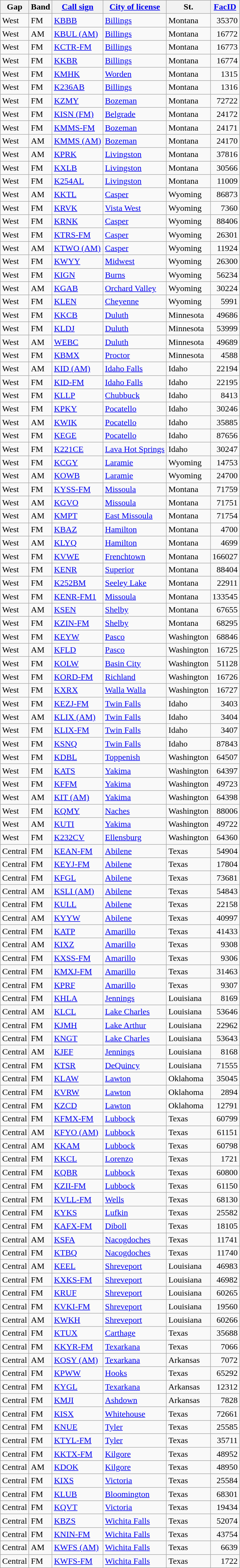<table class="wikitable sortable">
<tr>
<th>Gap</th>
<th>Band</th>
<th><a href='#'>Call sign</a></th>
<th><a href='#'>City of license</a></th>
<th>St.</th>
<th><a href='#'>FacID</a></th>
</tr>
<tr>
<td>West</td>
<td>FM</td>
<td><a href='#'>KBBB</a></td>
<td><a href='#'>Billings</a></td>
<td>Montana</td>
<td align=right>35370</td>
</tr>
<tr>
<td>West</td>
<td>AM</td>
<td><a href='#'>KBUL (AM)</a></td>
<td><a href='#'>Billings</a></td>
<td>Montana</td>
<td align=right>16772</td>
</tr>
<tr>
<td>West</td>
<td>FM</td>
<td><a href='#'>KCTR-FM</a></td>
<td><a href='#'>Billings</a></td>
<td>Montana</td>
<td align=right>16773</td>
</tr>
<tr>
<td>West</td>
<td>FM</td>
<td><a href='#'>KKBR</a></td>
<td><a href='#'>Billings</a></td>
<td>Montana</td>
<td align=right>16774</td>
</tr>
<tr>
<td>West</td>
<td>FM</td>
<td><a href='#'>KMHK</a></td>
<td><a href='#'>Worden</a></td>
<td>Montana</td>
<td align=right>1315</td>
</tr>
<tr>
<td>West</td>
<td>FM</td>
<td><a href='#'>K236AB</a></td>
<td><a href='#'>Billings</a></td>
<td>Montana</td>
<td align=right>1316</td>
</tr>
<tr>
<td>West</td>
<td>FM</td>
<td><a href='#'>KZMY</a></td>
<td><a href='#'>Bozeman</a></td>
<td>Montana</td>
<td align=right>72722</td>
</tr>
<tr>
<td>West</td>
<td>FM</td>
<td><a href='#'>KISN (FM)</a></td>
<td><a href='#'>Belgrade</a></td>
<td>Montana</td>
<td align=right>24172</td>
</tr>
<tr>
<td>West</td>
<td>FM</td>
<td><a href='#'>KMMS-FM</a></td>
<td><a href='#'>Bozeman</a></td>
<td>Montana</td>
<td align=right>24171</td>
</tr>
<tr>
<td>West</td>
<td>AM</td>
<td><a href='#'>KMMS (AM)</a></td>
<td><a href='#'>Bozeman</a></td>
<td>Montana</td>
<td align=right>24170</td>
</tr>
<tr>
<td>West</td>
<td>AM</td>
<td><a href='#'>KPRK</a></td>
<td><a href='#'>Livingston</a></td>
<td>Montana</td>
<td align=right>37816</td>
</tr>
<tr>
<td>West</td>
<td>FM</td>
<td><a href='#'>KXLB</a></td>
<td><a href='#'>Livingston</a></td>
<td>Montana</td>
<td align=right>30566</td>
</tr>
<tr>
<td>West</td>
<td>FM</td>
<td><a href='#'>K254AL</a></td>
<td><a href='#'>Livingston</a></td>
<td>Montana</td>
<td align=right>11009</td>
</tr>
<tr>
<td>West</td>
<td>AM</td>
<td><a href='#'>KKTL</a></td>
<td><a href='#'>Casper</a></td>
<td>Wyoming</td>
<td align=right>86873</td>
</tr>
<tr>
<td>West</td>
<td>FM</td>
<td><a href='#'>KRVK</a></td>
<td><a href='#'>Vista West</a></td>
<td>Wyoming</td>
<td align=right>7360</td>
</tr>
<tr>
<td>West</td>
<td>FM</td>
<td><a href='#'>KRNK</a></td>
<td><a href='#'>Casper</a></td>
<td>Wyoming</td>
<td align=right>88406</td>
</tr>
<tr>
<td>West</td>
<td>FM</td>
<td><a href='#'>KTRS-FM</a></td>
<td><a href='#'>Casper</a></td>
<td>Wyoming</td>
<td align=right>26301</td>
</tr>
<tr>
<td>West</td>
<td>AM</td>
<td><a href='#'>KTWO (AM)</a></td>
<td><a href='#'>Casper</a></td>
<td>Wyoming</td>
<td align=right>11924</td>
</tr>
<tr>
<td>West</td>
<td>FM</td>
<td><a href='#'>KWYY</a></td>
<td><a href='#'>Midwest</a></td>
<td>Wyoming</td>
<td align=right>26300</td>
</tr>
<tr>
<td>West</td>
<td>FM</td>
<td><a href='#'>KIGN</a></td>
<td><a href='#'>Burns</a></td>
<td>Wyoming</td>
<td align=right>56234</td>
</tr>
<tr>
<td>West</td>
<td>AM</td>
<td><a href='#'>KGAB</a></td>
<td><a href='#'>Orchard Valley</a></td>
<td>Wyoming</td>
<td align=right>30224</td>
</tr>
<tr>
<td>West</td>
<td>FM</td>
<td><a href='#'>KLEN</a></td>
<td><a href='#'>Cheyenne</a></td>
<td>Wyoming</td>
<td align=right>5991</td>
</tr>
<tr>
<td>West</td>
<td>FM</td>
<td><a href='#'>KKCB</a></td>
<td><a href='#'>Duluth</a></td>
<td>Minnesota</td>
<td align=right>49686</td>
</tr>
<tr>
<td>West</td>
<td>FM</td>
<td><a href='#'>KLDJ</a></td>
<td><a href='#'>Duluth</a></td>
<td>Minnesota</td>
<td align=right>53999</td>
</tr>
<tr>
<td>West</td>
<td>AM</td>
<td><a href='#'>WEBC</a></td>
<td><a href='#'>Duluth</a></td>
<td>Minnesota</td>
<td align=right>49689</td>
</tr>
<tr>
<td>West</td>
<td>FM</td>
<td><a href='#'>KBMX</a></td>
<td><a href='#'>Proctor</a></td>
<td>Minnesota</td>
<td align=right>4588</td>
</tr>
<tr>
<td>West</td>
<td>AM</td>
<td><a href='#'>KID (AM)</a></td>
<td><a href='#'>Idaho Falls</a></td>
<td>Idaho</td>
<td align=right>22194</td>
</tr>
<tr>
<td>West</td>
<td>FM</td>
<td><a href='#'>KID-FM</a></td>
<td><a href='#'>Idaho Falls</a></td>
<td>Idaho</td>
<td align=right>22195</td>
</tr>
<tr>
<td>West</td>
<td>FM</td>
<td><a href='#'>KLLP</a></td>
<td><a href='#'>Chubbuck</a></td>
<td>Idaho</td>
<td align=right>8413</td>
</tr>
<tr>
<td>West</td>
<td>FM</td>
<td><a href='#'>KPKY</a></td>
<td><a href='#'>Pocatello</a></td>
<td>Idaho</td>
<td align=right>30246</td>
</tr>
<tr>
<td>West</td>
<td>AM</td>
<td><a href='#'>KWIK</a></td>
<td><a href='#'>Pocatello</a></td>
<td>Idaho</td>
<td align=right>35885</td>
</tr>
<tr>
<td>West</td>
<td>FM</td>
<td><a href='#'>KEGE</a></td>
<td><a href='#'>Pocatello</a></td>
<td>Idaho</td>
<td align=right>87656</td>
</tr>
<tr>
<td>West</td>
<td>FM</td>
<td><a href='#'>K221CE</a></td>
<td><a href='#'>Lava Hot Springs</a></td>
<td>Idaho</td>
<td align=right>30247</td>
</tr>
<tr>
<td>West</td>
<td>FM</td>
<td><a href='#'>KCGY</a></td>
<td><a href='#'>Laramie</a></td>
<td>Wyoming</td>
<td align=right>14753</td>
</tr>
<tr>
<td>West</td>
<td>AM</td>
<td><a href='#'>KOWB</a></td>
<td><a href='#'>Laramie</a></td>
<td>Wyoming</td>
<td align=right>24700</td>
</tr>
<tr>
<td>West</td>
<td>FM</td>
<td><a href='#'>KYSS-FM</a></td>
<td><a href='#'>Missoula</a></td>
<td>Montana</td>
<td align=right>71759</td>
</tr>
<tr>
<td>West</td>
<td>AM</td>
<td><a href='#'>KGVO</a></td>
<td><a href='#'>Missoula</a></td>
<td>Montana</td>
<td align=right>71751</td>
</tr>
<tr>
<td>West</td>
<td>AM</td>
<td><a href='#'>KMPT</a></td>
<td><a href='#'>East Missoula</a></td>
<td>Montana</td>
<td align=right>71754</td>
</tr>
<tr>
<td>West</td>
<td>FM</td>
<td><a href='#'>KBAZ</a></td>
<td><a href='#'>Hamilton</a></td>
<td>Montana</td>
<td align=right>4700</td>
</tr>
<tr>
<td>West</td>
<td>AM</td>
<td><a href='#'>KLYQ</a></td>
<td><a href='#'>Hamilton</a></td>
<td>Montana</td>
<td align=right>4699</td>
</tr>
<tr>
<td>West</td>
<td>FM</td>
<td><a href='#'>KVWE</a></td>
<td><a href='#'>Frenchtown</a></td>
<td>Montana</td>
<td align=right>166027</td>
</tr>
<tr>
<td>West</td>
<td>FM</td>
<td><a href='#'>KENR</a></td>
<td><a href='#'>Superior</a></td>
<td>Montana</td>
<td align=right>88404</td>
</tr>
<tr>
<td>West</td>
<td>FM</td>
<td><a href='#'>K252BM</a></td>
<td><a href='#'>Seeley Lake</a></td>
<td>Montana</td>
<td align=right>22911</td>
</tr>
<tr>
<td>West</td>
<td>FM</td>
<td><a href='#'>KENR-FM1</a></td>
<td><a href='#'>Missoula</a></td>
<td>Montana</td>
<td align=right>133545</td>
</tr>
<tr>
<td>West</td>
<td>AM</td>
<td><a href='#'>KSEN</a></td>
<td><a href='#'>Shelby</a></td>
<td>Montana</td>
<td align=right>67655</td>
</tr>
<tr>
<td>West</td>
<td>FM</td>
<td><a href='#'>KZIN-FM</a></td>
<td><a href='#'>Shelby</a></td>
<td>Montana</td>
<td align=right>68295</td>
</tr>
<tr>
<td>West</td>
<td>FM</td>
<td><a href='#'>KEYW</a></td>
<td><a href='#'>Pasco</a></td>
<td>Washington</td>
<td align=right>68846</td>
</tr>
<tr>
<td>West</td>
<td>AM</td>
<td><a href='#'>KFLD</a></td>
<td><a href='#'>Pasco</a></td>
<td>Washington</td>
<td align=right>16725</td>
</tr>
<tr>
<td>West</td>
<td>FM</td>
<td><a href='#'>KOLW</a></td>
<td><a href='#'>Basin City</a></td>
<td>Washington</td>
<td align=right>51128</td>
</tr>
<tr>
<td>West</td>
<td>FM</td>
<td><a href='#'>KORD-FM</a></td>
<td><a href='#'>Richland</a></td>
<td>Washington</td>
<td align=right>16726</td>
</tr>
<tr>
<td>West</td>
<td>FM</td>
<td><a href='#'>KXRX</a></td>
<td><a href='#'>Walla Walla</a></td>
<td>Washington</td>
<td align=right>16727</td>
</tr>
<tr>
<td>West</td>
<td>FM</td>
<td><a href='#'>KEZJ-FM</a></td>
<td><a href='#'>Twin Falls</a></td>
<td>Idaho</td>
<td align=right>3403</td>
</tr>
<tr>
<td>West</td>
<td>AM</td>
<td><a href='#'>KLIX (AM)</a></td>
<td><a href='#'>Twin Falls</a></td>
<td>Idaho</td>
<td align=right>3404</td>
</tr>
<tr>
<td>West</td>
<td>FM</td>
<td><a href='#'>KLIX-FM</a></td>
<td><a href='#'>Twin Falls</a></td>
<td>Idaho</td>
<td align=right>3407</td>
</tr>
<tr>
<td>West</td>
<td>FM</td>
<td><a href='#'>KSNQ</a></td>
<td><a href='#'>Twin Falls</a></td>
<td>Idaho</td>
<td align=right>87843</td>
</tr>
<tr>
<td>West</td>
<td>FM</td>
<td><a href='#'>KDBL</a></td>
<td><a href='#'>Toppenish</a></td>
<td>Washington</td>
<td align=right>64507</td>
</tr>
<tr>
<td>West</td>
<td>FM</td>
<td><a href='#'>KATS</a></td>
<td><a href='#'>Yakima</a></td>
<td>Washington</td>
<td align=right>64397</td>
</tr>
<tr>
<td>West</td>
<td>FM</td>
<td><a href='#'>KFFM</a></td>
<td><a href='#'>Yakima</a></td>
<td>Washington</td>
<td align=right>49723</td>
</tr>
<tr>
<td>West</td>
<td>AM</td>
<td><a href='#'>KIT (AM)</a></td>
<td><a href='#'>Yakima</a></td>
<td>Washington</td>
<td align=right>64398</td>
</tr>
<tr>
<td>West</td>
<td>FM</td>
<td><a href='#'>KQMY</a></td>
<td><a href='#'>Naches</a></td>
<td>Washington</td>
<td align=right>88006</td>
</tr>
<tr>
<td>West</td>
<td>AM</td>
<td><a href='#'>KUTI</a></td>
<td><a href='#'>Yakima</a></td>
<td>Washington</td>
<td align=right>49722</td>
</tr>
<tr>
<td>West</td>
<td>FM</td>
<td><a href='#'>K232CV</a></td>
<td><a href='#'>Ellensburg</a></td>
<td>Washington</td>
<td align=right>64360</td>
</tr>
<tr>
<td>Central</td>
<td>FM</td>
<td><a href='#'>KEAN-FM</a></td>
<td><a href='#'>Abilene</a></td>
<td>Texas</td>
<td align=right>54904</td>
</tr>
<tr>
<td>Central</td>
<td>FM</td>
<td><a href='#'>KEYJ-FM</a></td>
<td><a href='#'>Abilene</a></td>
<td>Texas</td>
<td align=right>17804</td>
</tr>
<tr>
<td>Central</td>
<td>FM</td>
<td><a href='#'>KFGL</a></td>
<td><a href='#'>Abilene</a></td>
<td>Texas</td>
<td align=right>73681</td>
</tr>
<tr>
<td>Central</td>
<td>AM</td>
<td><a href='#'>KSLI (AM)</a></td>
<td><a href='#'>Abilene</a></td>
<td>Texas</td>
<td align=right>54843</td>
</tr>
<tr>
<td>Central</td>
<td>FM</td>
<td><a href='#'>KULL</a></td>
<td><a href='#'>Abilene</a></td>
<td>Texas</td>
<td align=right>22158</td>
</tr>
<tr>
<td>Central</td>
<td>AM</td>
<td><a href='#'>KYYW</a></td>
<td><a href='#'>Abilene</a></td>
<td>Texas</td>
<td align=right>40997</td>
</tr>
<tr>
<td>Central</td>
<td>FM</td>
<td><a href='#'>KATP</a></td>
<td><a href='#'>Amarillo</a></td>
<td>Texas</td>
<td align=right>41433</td>
</tr>
<tr>
<td>Central</td>
<td>AM</td>
<td><a href='#'>KIXZ</a></td>
<td><a href='#'>Amarillo</a></td>
<td>Texas</td>
<td align=right>9308</td>
</tr>
<tr>
<td>Central</td>
<td>FM</td>
<td><a href='#'>KXSS-FM</a></td>
<td><a href='#'>Amarillo</a></td>
<td>Texas</td>
<td align=right>9306</td>
</tr>
<tr>
<td>Central</td>
<td>FM</td>
<td><a href='#'>KMXJ-FM</a></td>
<td><a href='#'>Amarillo</a></td>
<td>Texas</td>
<td align=right>31463</td>
</tr>
<tr>
<td>Central</td>
<td>FM</td>
<td><a href='#'>KPRF</a></td>
<td><a href='#'>Amarillo</a></td>
<td>Texas</td>
<td align=right>9307</td>
</tr>
<tr>
<td>Central</td>
<td>FM</td>
<td><a href='#'>KHLA</a></td>
<td><a href='#'>Jennings</a></td>
<td>Louisiana</td>
<td align=right>8169</td>
</tr>
<tr>
<td>Central</td>
<td>AM</td>
<td><a href='#'>KLCL</a></td>
<td><a href='#'>Lake Charles</a></td>
<td>Louisiana</td>
<td align=right>53646</td>
</tr>
<tr>
<td>Central</td>
<td>FM</td>
<td><a href='#'>KJMH</a></td>
<td><a href='#'>Lake Arthur</a></td>
<td>Louisiana</td>
<td align=right>22962</td>
</tr>
<tr>
<td>Central</td>
<td>FM</td>
<td><a href='#'>KNGT</a></td>
<td><a href='#'>Lake Charles</a></td>
<td>Louisiana</td>
<td align=right>53643</td>
</tr>
<tr>
<td>Central</td>
<td>AM</td>
<td><a href='#'>KJEF</a></td>
<td><a href='#'>Jennings</a></td>
<td>Louisiana</td>
<td align=right>8168</td>
</tr>
<tr>
<td>Central</td>
<td>FM</td>
<td><a href='#'>KTSR</a></td>
<td><a href='#'>DeQuincy</a></td>
<td>Louisiana</td>
<td align=right>71555</td>
</tr>
<tr>
<td>Central</td>
<td>FM</td>
<td><a href='#'>KLAW</a></td>
<td><a href='#'>Lawton</a></td>
<td>Oklahoma</td>
<td align=right>35045</td>
</tr>
<tr>
<td>Central</td>
<td>FM</td>
<td><a href='#'>KVRW</a></td>
<td><a href='#'>Lawton</a></td>
<td>Oklahoma</td>
<td align=right>2894</td>
</tr>
<tr>
<td>Central</td>
<td>FM</td>
<td><a href='#'>KZCD</a></td>
<td><a href='#'>Lawton</a></td>
<td>Oklahoma</td>
<td align=right>12791</td>
</tr>
<tr>
<td>Central</td>
<td>FM</td>
<td><a href='#'>KFMX-FM</a></td>
<td><a href='#'>Lubbock</a></td>
<td>Texas</td>
<td align=right>60799</td>
</tr>
<tr>
<td>Central</td>
<td>AM</td>
<td><a href='#'>KFYO (AM)</a></td>
<td><a href='#'>Lubbock</a></td>
<td>Texas</td>
<td align=right>61151</td>
</tr>
<tr>
<td>Central</td>
<td>AM</td>
<td><a href='#'>KKAM</a></td>
<td><a href='#'>Lubbock</a></td>
<td>Texas</td>
<td align=right>60798</td>
</tr>
<tr>
<td>Central</td>
<td>FM</td>
<td><a href='#'>KKCL</a></td>
<td><a href='#'>Lorenzo</a></td>
<td>Texas</td>
<td align=right>1721</td>
</tr>
<tr>
<td>Central</td>
<td>FM</td>
<td><a href='#'>KQBR</a></td>
<td><a href='#'>Lubbock</a></td>
<td>Texas</td>
<td align=right>60800</td>
</tr>
<tr>
<td>Central</td>
<td>FM</td>
<td><a href='#'>KZII-FM</a></td>
<td><a href='#'>Lubbock</a></td>
<td>Texas</td>
<td align=right>61150</td>
</tr>
<tr>
<td>Central</td>
<td>FM</td>
<td><a href='#'>KVLL-FM</a></td>
<td><a href='#'>Wells</a></td>
<td>Texas</td>
<td align=right>68130</td>
</tr>
<tr>
<td>Central</td>
<td>FM</td>
<td><a href='#'>KYKS</a></td>
<td><a href='#'>Lufkin</a></td>
<td>Texas</td>
<td align=right>25582</td>
</tr>
<tr>
<td>Central</td>
<td>FM</td>
<td><a href='#'>KAFX-FM</a></td>
<td><a href='#'>Diboll</a></td>
<td>Texas</td>
<td align=right>18105</td>
</tr>
<tr>
<td>Central</td>
<td>AM</td>
<td><a href='#'>KSFA</a></td>
<td><a href='#'>Nacogdoches</a></td>
<td>Texas</td>
<td align=right>11741</td>
</tr>
<tr>
<td>Central</td>
<td>FM</td>
<td><a href='#'>KTBQ</a></td>
<td><a href='#'>Nacogdoches</a></td>
<td>Texas</td>
<td align=right>11740</td>
</tr>
<tr>
<td>Central</td>
<td>AM</td>
<td><a href='#'>KEEL</a></td>
<td><a href='#'>Shreveport</a></td>
<td>Louisiana</td>
<td align=right>46983</td>
</tr>
<tr>
<td>Central</td>
<td>FM</td>
<td><a href='#'>KXKS-FM</a></td>
<td><a href='#'>Shreveport</a></td>
<td>Louisiana</td>
<td align=right>46982</td>
</tr>
<tr>
<td>Central</td>
<td>FM</td>
<td><a href='#'>KRUF</a></td>
<td><a href='#'>Shreveport</a></td>
<td>Louisiana</td>
<td align=right>60265</td>
</tr>
<tr>
<td>Central</td>
<td>FM</td>
<td><a href='#'>KVKI-FM</a></td>
<td><a href='#'>Shreveport</a></td>
<td>Louisiana</td>
<td align=right>19560</td>
</tr>
<tr>
<td>Central</td>
<td>AM</td>
<td><a href='#'>KWKH</a></td>
<td><a href='#'>Shreveport</a></td>
<td>Louisiana</td>
<td align=right>60266</td>
</tr>
<tr>
<td>Central</td>
<td>FM</td>
<td><a href='#'>KTUX</a></td>
<td><a href='#'>Carthage</a></td>
<td>Texas</td>
<td align=right>35688</td>
</tr>
<tr>
<td>Central</td>
<td>FM</td>
<td><a href='#'>KKYR-FM</a></td>
<td><a href='#'>Texarkana</a></td>
<td>Texas</td>
<td align=right>7066</td>
</tr>
<tr>
<td>Central</td>
<td>AM</td>
<td><a href='#'>KOSY (AM)</a></td>
<td><a href='#'>Texarkana</a></td>
<td>Arkansas</td>
<td align=right>7072</td>
</tr>
<tr>
<td>Central</td>
<td>FM</td>
<td><a href='#'>KPWW</a></td>
<td><a href='#'>Hooks</a></td>
<td>Texas</td>
<td align=right>65292</td>
</tr>
<tr>
<td>Central</td>
<td>FM</td>
<td><a href='#'>KYGL</a></td>
<td><a href='#'>Texarkana</a></td>
<td>Arkansas</td>
<td align=right>12312</td>
</tr>
<tr>
<td>Central</td>
<td>FM</td>
<td><a href='#'>KMJI</a></td>
<td><a href='#'>Ashdown</a></td>
<td>Arkansas</td>
<td align=right>7828</td>
</tr>
<tr>
<td>Central</td>
<td>FM</td>
<td><a href='#'>KISX</a></td>
<td><a href='#'>Whitehouse</a></td>
<td>Texas</td>
<td align=right>72661</td>
</tr>
<tr>
<td>Central</td>
<td>FM</td>
<td><a href='#'>KNUE</a></td>
<td><a href='#'>Tyler</a></td>
<td>Texas</td>
<td align=right>25585</td>
</tr>
<tr>
<td>Central</td>
<td>FM</td>
<td><a href='#'>KTYL-FM</a></td>
<td><a href='#'>Tyler</a></td>
<td>Texas</td>
<td align=right>35711</td>
</tr>
<tr>
<td>Central</td>
<td>FM</td>
<td><a href='#'>KKTX-FM</a></td>
<td><a href='#'>Kilgore</a></td>
<td>Texas</td>
<td align=right>48952</td>
</tr>
<tr>
<td>Central</td>
<td>AM</td>
<td><a href='#'>KDOK</a></td>
<td><a href='#'>Kilgore</a></td>
<td>Texas</td>
<td align=right>48950</td>
</tr>
<tr>
<td>Central</td>
<td>FM</td>
<td><a href='#'>KIXS</a></td>
<td><a href='#'>Victoria</a></td>
<td>Texas</td>
<td align=right>25584</td>
</tr>
<tr>
<td>Central</td>
<td>FM</td>
<td><a href='#'>KLUB</a></td>
<td><a href='#'>Bloomington</a></td>
<td>Texas</td>
<td align=right>68301</td>
</tr>
<tr>
<td>Central</td>
<td>FM</td>
<td><a href='#'>KQVT</a></td>
<td><a href='#'>Victoria</a></td>
<td>Texas</td>
<td align=right>19434</td>
</tr>
<tr>
<td>Central</td>
<td>FM</td>
<td><a href='#'>KBZS</a></td>
<td><a href='#'>Wichita Falls</a></td>
<td>Texas</td>
<td align=right>52074</td>
</tr>
<tr>
<td>Central</td>
<td>FM</td>
<td><a href='#'>KNIN-FM</a></td>
<td><a href='#'>Wichita Falls</a></td>
<td>Texas</td>
<td align=right>43754</td>
</tr>
<tr>
<td>Central</td>
<td>AM</td>
<td><a href='#'>KWFS (AM)</a></td>
<td><a href='#'>Wichita Falls</a></td>
<td>Texas</td>
<td align=right>6639</td>
</tr>
<tr>
<td>Central</td>
<td>FM</td>
<td><a href='#'>KWFS-FM</a></td>
<td><a href='#'>Wichita Falls</a></td>
<td>Texas</td>
<td align=right>1722</td>
</tr>
</table>
